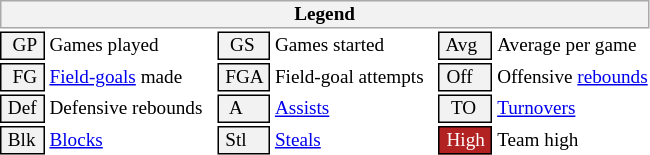<table class="toccolours" style="font-size: 80%; white-space: nowrap;">
<tr>
<th colspan="6" style="background-color: #F2F2F2; border: 1px solid #AAAAAA;">Legend</th>
</tr>
<tr>
<td style="background-color: #F2F2F2; border: 1px solid black;">  GP </td>
<td>Games played</td>
<td style="background-color: #F2F2F2; border: 1px solid black">  GS </td>
<td>Games started</td>
<td style="background-color: #F2F2F2; border: 1px solid black"> Avg </td>
<td>Average per game</td>
</tr>
<tr>
<td style="background-color: #F2F2F2; border: 1px solid black">  FG </td>
<td style="padding-right: 8px"><a href='#'>Field-goals</a> made</td>
<td style="background-color: #F2F2F2; border: 1px solid black"> FGA </td>
<td style="padding-right: 8px">Field-goal attempts</td>
<td style="background-color: #F2F2F2; border: 1px solid black;"> Off </td>
<td>Offensive <a href='#'>rebounds</a></td>
</tr>
<tr>
<td style="background-color: #F2F2F2; border: 1px solid black;"> Def </td>
<td style="padding-right: 8px">Defensive rebounds</td>
<td style="background-color: #F2F2F2; border: 1px solid black">  A </td>
<td style="padding-right: 8px"><a href='#'>Assists</a></td>
<td style="background-color: #F2F2F2; border: 1px solid black">  TO</td>
<td><a href='#'>Turnovers</a></td>
</tr>
<tr>
<td style="background-color: #F2F2F2; border: 1px solid black;"> Blk </td>
<td><a href='#'>Blocks</a></td>
<td style="background-color: #F2F2F2; border: 1px solid black"> Stl </td>
<td><a href='#'>Steals</a></td>
<td style="background:#B22222; color:#ffffff; border: 1px solid black"> High </td>
<td>Team high</td>
</tr>
<tr>
</tr>
</table>
